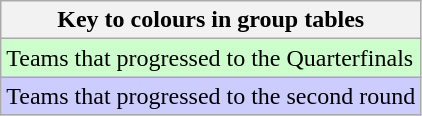<table class="wikitable">
<tr>
<th>Key to colours in group tables</th>
</tr>
<tr bgcolor=#ccffcc>
<td>Teams that progressed to the Quarterfinals</td>
</tr>
<tr bgcolor=#ccccff>
<td>Teams that progressed to the second round</td>
</tr>
</table>
